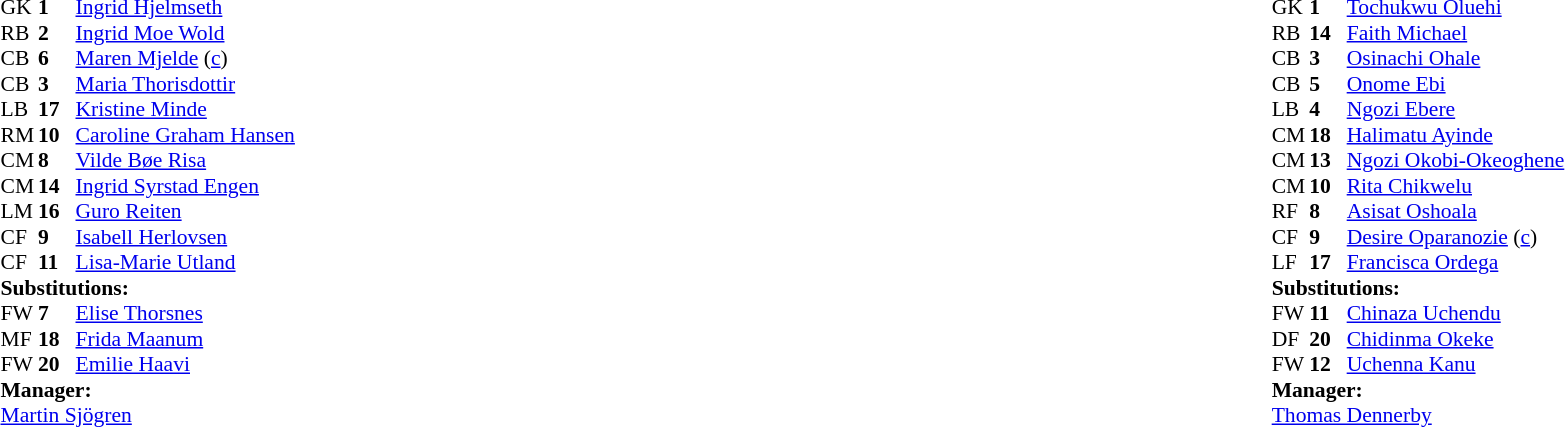<table width="100%">
<tr>
<td valign="top" width="40%"><br><table style="font-size:90%" cellspacing="0" cellpadding="0">
<tr>
<th width=25></th>
<th width=25></th>
</tr>
<tr>
<td>GK</td>
<td><strong>1</strong></td>
<td><a href='#'>Ingrid Hjelmseth</a></td>
</tr>
<tr>
<td>RB</td>
<td><strong>2</strong></td>
<td><a href='#'>Ingrid Moe Wold</a></td>
</tr>
<tr>
<td>CB</td>
<td><strong>6</strong></td>
<td><a href='#'>Maren Mjelde</a> (<a href='#'>c</a>)</td>
</tr>
<tr>
<td>CB</td>
<td><strong>3</strong></td>
<td><a href='#'>Maria Thorisdottir</a></td>
</tr>
<tr>
<td>LB</td>
<td><strong>17</strong></td>
<td><a href='#'>Kristine Minde</a></td>
</tr>
<tr>
<td>RM</td>
<td><strong>10</strong></td>
<td><a href='#'>Caroline Graham Hansen</a></td>
</tr>
<tr>
<td>CM</td>
<td><strong>8</strong></td>
<td><a href='#'>Vilde Bøe Risa</a></td>
<td></td>
<td></td>
</tr>
<tr>
<td>CM</td>
<td><strong>14</strong></td>
<td><a href='#'>Ingrid Syrstad Engen</a></td>
</tr>
<tr>
<td>LM</td>
<td><strong>16</strong></td>
<td><a href='#'>Guro Reiten</a></td>
<td></td>
<td></td>
</tr>
<tr>
<td>CF</td>
<td><strong>9</strong></td>
<td><a href='#'>Isabell Herlovsen</a></td>
</tr>
<tr>
<td>CF</td>
<td><strong>11</strong></td>
<td><a href='#'>Lisa-Marie Utland</a></td>
<td></td>
<td></td>
</tr>
<tr>
<td colspan=3><strong>Substitutions:</strong></td>
</tr>
<tr>
<td>FW</td>
<td><strong>7</strong></td>
<td><a href='#'>Elise Thorsnes</a></td>
<td></td>
<td></td>
</tr>
<tr>
<td>MF</td>
<td><strong>18</strong></td>
<td><a href='#'>Frida Maanum</a></td>
<td></td>
<td></td>
</tr>
<tr>
<td>FW</td>
<td><strong>20</strong></td>
<td><a href='#'>Emilie Haavi</a></td>
<td></td>
<td></td>
</tr>
<tr>
<td colspan=3><strong>Manager:</strong></td>
</tr>
<tr>
<td colspan=3> <a href='#'>Martin Sjögren</a></td>
</tr>
</table>
</td>
<td valign="top"></td>
<td valign="top" width="50%"><br><table style="font-size:90%; margin:auto" cellspacing="0" cellpadding="0">
<tr>
<th width=25></th>
<th width=25></th>
</tr>
<tr>
<td>GK</td>
<td><strong>1</strong></td>
<td><a href='#'>Tochukwu Oluehi</a></td>
</tr>
<tr>
<td>RB</td>
<td><strong>14</strong></td>
<td><a href='#'>Faith Michael</a></td>
<td></td>
<td></td>
</tr>
<tr>
<td>CB</td>
<td><strong>3</strong></td>
<td><a href='#'>Osinachi Ohale</a></td>
</tr>
<tr>
<td>CB</td>
<td><strong>5</strong></td>
<td><a href='#'>Onome Ebi</a></td>
</tr>
<tr>
<td>LB</td>
<td><strong>4</strong></td>
<td><a href='#'>Ngozi Ebere</a></td>
</tr>
<tr>
<td>CM</td>
<td><strong>18</strong></td>
<td><a href='#'>Halimatu Ayinde</a></td>
<td></td>
<td></td>
</tr>
<tr>
<td>CM</td>
<td><strong>13</strong></td>
<td><a href='#'>Ngozi Okobi-Okeoghene</a></td>
</tr>
<tr>
<td>CM</td>
<td><strong>10</strong></td>
<td><a href='#'>Rita Chikwelu</a></td>
</tr>
<tr>
<td>RF</td>
<td><strong>8</strong></td>
<td><a href='#'>Asisat Oshoala</a></td>
</tr>
<tr>
<td>CF</td>
<td><strong>9</strong></td>
<td><a href='#'>Desire Oparanozie</a> (<a href='#'>c</a>)</td>
<td></td>
<td></td>
</tr>
<tr>
<td>LF</td>
<td><strong>17</strong></td>
<td><a href='#'>Francisca Ordega</a></td>
<td></td>
</tr>
<tr>
<td colspan=3><strong>Substitutions:</strong></td>
</tr>
<tr>
<td>FW</td>
<td><strong>11</strong></td>
<td><a href='#'>Chinaza Uchendu</a></td>
<td></td>
<td></td>
</tr>
<tr>
<td>DF</td>
<td><strong>20</strong></td>
<td><a href='#'>Chidinma Okeke</a></td>
<td></td>
<td></td>
</tr>
<tr>
<td>FW</td>
<td><strong>12</strong></td>
<td><a href='#'>Uchenna Kanu</a></td>
<td></td>
<td></td>
</tr>
<tr>
<td colspan=3><strong>Manager:</strong></td>
</tr>
<tr>
<td colspan=3> <a href='#'>Thomas Dennerby</a></td>
</tr>
</table>
</td>
</tr>
</table>
